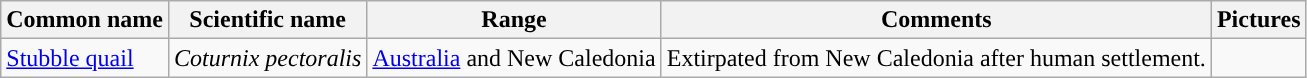<table class="wikitable">
<tr>
<th>Common name</th>
<th>Scientific name</th>
<th>Range</th>
<th class="unsortable">Comments</th>
<th class="unsortable">Pictures</th>
</tr>
<tr>
<td><a href='#'>Stubble quail</a></td>
<td><em>Coturnix pectoralis</em></td>
<td><a href='#'>Australia</a> and New Caledonia</td>
<td>Extirpated from New Caledonia after human settlement.</td>
<td></td>
</tr>
</table>
